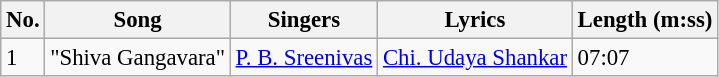<table class="wikitable" style="font-size:95%;">
<tr>
<th>No.</th>
<th>Song</th>
<th>Singers</th>
<th>Lyrics</th>
<th>Length (m:ss)</th>
</tr>
<tr>
<td>1</td>
<td>"Shiva Gangavara"</td>
<td><a href='#'>P. B. Sreenivas</a></td>
<td><a href='#'>Chi. Udaya Shankar</a></td>
<td>07:07</td>
</tr>
</table>
